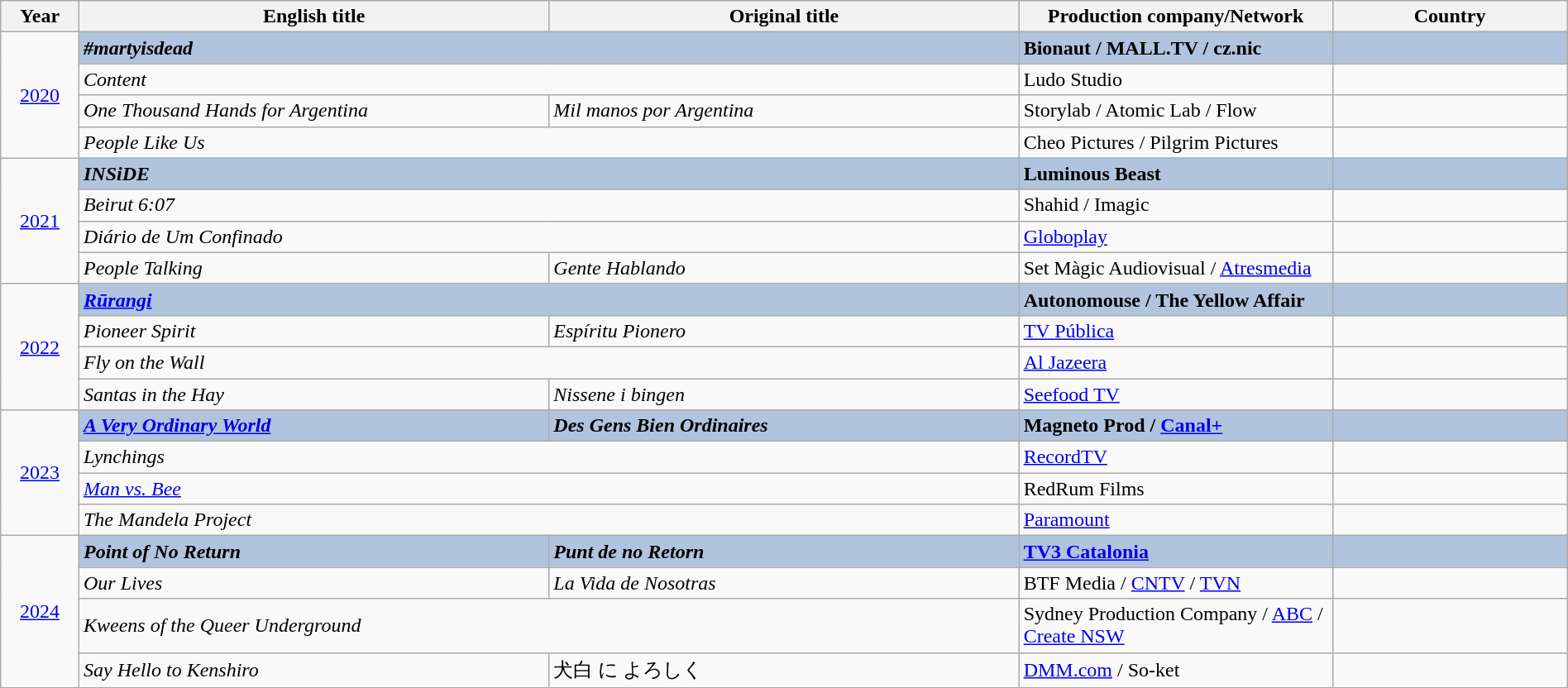<table class="wikitable" width="100%" border="1" cellpadding="5" cellspacing="0">
<tr>
<th width=5%>Year</th>
<th width=30%>English title</th>
<th width=30%>Original title</th>
<th width=20%><strong>Production company/Network</strong></th>
<th width=15%><strong>Country</strong></th>
</tr>
<tr>
<td rowspan="4" style="text-align:center;"><a href='#'>2020</a><br></td>
<td colspan="2" style="background:#B0C4DE;"><strong><em>#martyisdead</em></strong></td>
<td style="background:#B0C4DE;"><strong>Bionaut / MALL.TV / cz.nic</strong></td>
<td style="background:#B0C4DE;"><strong></strong></td>
</tr>
<tr>
<td colspan="2"><em>Content</em></td>
<td>Ludo Studio</td>
<td></td>
</tr>
<tr>
<td><em>One Thousand Hands for Argentina</em></td>
<td><em>Mil manos por Argentina</em></td>
<td>Storylab / Atomic Lab / Flow</td>
<td></td>
</tr>
<tr>
<td colspan="2"><em>People Like Us</em></td>
<td>Cheo Pictures / Pilgrim Pictures</td>
<td></td>
</tr>
<tr>
<td rowspan="4" style="text-align:center;"><a href='#'>2021</a><br></td>
<td colspan="2" style="background:#B0C4DE;"><strong><em>INSiDE</em></strong></td>
<td style="background:#B0C4DE;"><strong>Luminous Beast</strong></td>
<td style="background:#B0C4DE;"><strong></strong></td>
</tr>
<tr>
<td colspan="2"><em>Beirut 6:07</em></td>
<td>Shahid / Imagic</td>
<td></td>
</tr>
<tr>
<td colspan="2"><em>Diário de Um Confinado</em></td>
<td><a href='#'>Globoplay</a></td>
<td></td>
</tr>
<tr>
<td><em>People Talking</em></td>
<td><em>Gente Hablando</em></td>
<td>Set Màgic Audiovisual / <a href='#'>Atresmedia</a></td>
<td></td>
</tr>
<tr>
<td rowspan="4" style="text-align:center;"><a href='#'>2022</a><br></td>
<td colspan="2" style="background:#B0C4DE;"><strong><em><a href='#'>Rūrangi</a></em></strong></td>
<td style="background:#B0C4DE;"><strong>Autonomouse / The Yellow Affair</strong></td>
<td style="background:#B0C4DE;"><strong></strong></td>
</tr>
<tr>
<td><em>Pioneer Spirit</em></td>
<td><em>Espíritu Pionero</em></td>
<td><a href='#'>TV Pública</a></td>
<td></td>
</tr>
<tr>
<td colspan="2"><em>Fly on the Wall</em></td>
<td><a href='#'>Al Jazeera</a></td>
<td></td>
</tr>
<tr>
<td><em>Santas in the Hay</em></td>
<td><em>Nissene i bingen</em></td>
<td><a href='#'>Seefood TV</a></td>
<td></td>
</tr>
<tr>
<td rowspan="4" style="text-align:center;"><a href='#'>2023</a><br></td>
<td style="background:#B0C4DE;"><strong><em><a href='#'>A Very Ordinary World</a></em></strong></td>
<td style="background:#B0C4DE;"><strong><em>Des Gens Bien Ordinaires</em></strong></td>
<td style="background:#B0C4DE;"><strong>Magneto Prod / <a href='#'>Canal+</a></strong></td>
<td style="background:#B0C4DE;"><strong></strong></td>
</tr>
<tr>
<td colspan="2"><em>Lynchings</em></td>
<td><a href='#'>RecordTV</a></td>
<td></td>
</tr>
<tr>
<td colspan="2"><em><a href='#'>Man vs. Bee</a></em></td>
<td>RedRum Films</td>
<td></td>
</tr>
<tr>
<td colspan="2"><em>The Mandela Project</em></td>
<td><a href='#'>Paramount</a></td>
<td></td>
</tr>
<tr>
<td rowspan="4" style="text-align:center;"><a href='#'>2024</a><br></td>
<td style="background:#B0C4DE;"><strong><em>Point of No Return</em></strong></td>
<td style="background:#B0C4DE;"><strong><em>Punt de no Retorn</em></strong></td>
<td style="background:#B0C4DE;"><strong><a href='#'>TV3 Catalonia</a></strong></td>
<td style="background:#B0C4DE;"><strong></strong></td>
</tr>
<tr>
<td><em>Our Lives</em></td>
<td><em>La Vida de Nosotras</em></td>
<td>BTF Media / <a href='#'>CNTV</a> / <a href='#'>TVN</a></td>
<td></td>
</tr>
<tr>
<td colspan="2"><em>Kweens of the Queer Underground</em></td>
<td>Sydney Production Company / <a href='#'>ABC</a> / <a href='#'>Create NSW</a></td>
<td></td>
</tr>
<tr>
<td><em>Say Hello to Kenshiro</em></td>
<td>犬白 に よろしく</td>
<td><a href='#'>DMM.com</a> / So-ket</td>
<td></td>
</tr>
<tr>
</tr>
</table>
